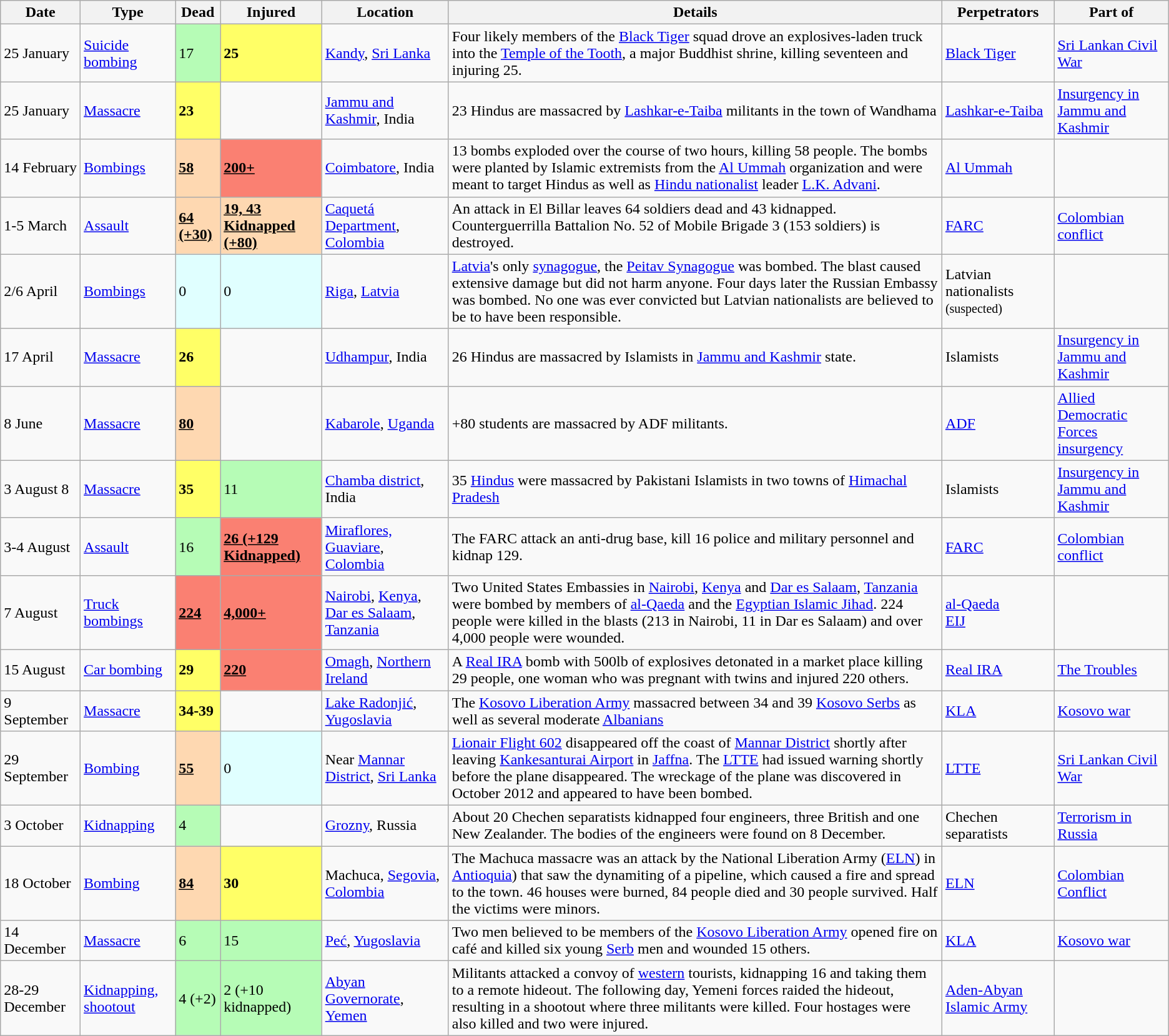<table class="wikitable sortable">
<tr>
<th>Date</th>
<th>Type</th>
<th>Dead</th>
<th>Injured</th>
<th>Location</th>
<th>Details</th>
<th>Perpetrators</th>
<th>Part of</th>
</tr>
<tr>
<td>25 January</td>
<td><a href='#'>Suicide bombing</a></td>
<td style="background:#b6fcb6;text-align:left">17</td>
<td style="background:#FFFF66;text-align:left"><strong>25</strong></td>
<td><a href='#'>Kandy</a>, <a href='#'>Sri Lanka</a></td>
<td>Four likely members of the <a href='#'>Black Tiger</a> squad drove an explosives-laden truck into the <a href='#'>Temple of the Tooth</a>, a major Buddhist shrine, killing seventeen and injuring 25.</td>
<td><a href='#'>Black Tiger</a></td>
<td><a href='#'>Sri Lankan Civil War</a></td>
</tr>
<tr>
<td>25 January</td>
<td><a href='#'>Massacre</a></td>
<td style="background:#FFFF66;text-align:left"><strong>23</strong></td>
<td></td>
<td><a href='#'>Jammu and Kashmir</a>, India</td>
<td>23 Hindus are massacred by <a href='#'>Lashkar-e-Taiba</a> militants in the town of Wandhama</td>
<td><a href='#'>Lashkar-e-Taiba</a></td>
<td><a href='#'>Insurgency in Jammu and Kashmir</a></td>
</tr>
<tr>
<td>14 February</td>
<td><a href='#'>Bombings</a></td>
<td style="background:#FED8B1;text-align:left"><strong><u>58</u></strong></td>
<td style="background:#FA8072;text-align:left"><strong><u>200+</u></strong></td>
<td><a href='#'>Coimbatore</a>, India</td>
<td>13 bombs exploded over the course of two hours, killing 58 people. The bombs were planted by Islamic extremists from the <a href='#'>Al Ummah</a> organization and were meant to target Hindus as well as <a href='#'>Hindu nationalist</a> leader <a href='#'>L.K. Advani</a>.</td>
<td><a href='#'>Al Ummah</a></td>
<td></td>
</tr>
<tr>
<td>1-5 March</td>
<td><a href='#'>Assault</a></td>
<td style="background:#FED8B1;text-align:left"><strong><u>64 (+30)</u></strong></td>
<td style="background:#FED8B1;text-align:left"><strong><u>19, 43 Kidnapped (+80)</u></strong></td>
<td><a href='#'>Caquetá Department</a>, <a href='#'>Colombia</a></td>
<td>An attack in El Billar leaves 64 soldiers dead and 43 kidnapped. Counterguerrilla Battalion No. 52 of Mobile Brigade 3 (153 soldiers) is destroyed.</td>
<td><a href='#'>FARC</a></td>
<td><a href='#'>Colombian conflict</a></td>
</tr>
<tr>
<td>2/6 April</td>
<td><a href='#'>Bombings</a></td>
<td style="background:#E0FFFF;text-align:left">0</td>
<td style="background:#E0FFFF;text-align:left">0</td>
<td><a href='#'>Riga</a>, <a href='#'>Latvia</a></td>
<td><a href='#'>Latvia</a>'s only <a href='#'>synagogue</a>, the <a href='#'>Peitav Synagogue</a> was bombed. The blast caused extensive damage but did not harm anyone. Four days later the Russian Embassy was bombed. No one was ever convicted but Latvian nationalists are believed to be to have been responsible.</td>
<td>Latvian nationalists <small>(suspected)</small></td>
<td></td>
</tr>
<tr>
<td>17 April</td>
<td><a href='#'>Massacre</a></td>
<td style="background:#FFFF66;text-align:left"><strong>26</strong></td>
<td></td>
<td><a href='#'>Udhampur</a>, India</td>
<td>26 Hindus are massacred by Islamists in <a href='#'>Jammu and Kashmir</a> state.</td>
<td>Islamists</td>
<td><a href='#'>Insurgency in Jammu and Kashmir</a></td>
</tr>
<tr>
<td>8 June</td>
<td><a href='#'>Massacre</a></td>
<td style="background:#FED8B1;text-align:left"><strong><u>80</u></strong></td>
<td></td>
<td><a href='#'>Kabarole</a>, <a href='#'>Uganda</a></td>
<td>+80 students are massacred by ADF militants.</td>
<td><a href='#'>ADF</a></td>
<td><a href='#'>Allied Democratic Forces insurgency</a></td>
</tr>
<tr>
<td>3 August 8</td>
<td><a href='#'>Massacre</a></td>
<td style="background:#FFFF66;text-align:left"><strong>35</strong></td>
<td style="background:#b6fcb6;text-align:left">11</td>
<td><a href='#'>Chamba district</a>, India</td>
<td>35 <a href='#'>Hindus</a> were massacred by Pakistani Islamists in two towns of <a href='#'>Himachal Pradesh</a></td>
<td>Islamists</td>
<td><a href='#'>Insurgency in Jammu and Kashmir</a></td>
</tr>
<tr>
<td>3-4 August</td>
<td><a href='#'>Assault</a></td>
<td style="background:#b6fcb6;text-align:left">16</td>
<td style="background:#FA8072;text-align:left"><strong><u>26 (+129 Kidnapped)</u></strong></td>
<td><a href='#'>Miraflores, Guaviare</a>, <a href='#'>Colombia</a></td>
<td>The FARC attack an anti-drug base, kill 16 police and military personnel and kidnap 129.</td>
<td><a href='#'>FARC</a></td>
<td><a href='#'>Colombian conflict</a></td>
</tr>
<tr>
<td>7 August</td>
<td><a href='#'>Truck bombings</a></td>
<td style="background:#FA8072;text-align:left"><strong><u>224</u></strong></td>
<td style="background:#FA8072;text-align:left"><strong><u>4,000+</u></strong></td>
<td><a href='#'>Nairobi</a>, <a href='#'>Kenya</a>, <a href='#'>Dar es Salaam</a>, <a href='#'>Tanzania</a></td>
<td>Two United States Embassies in <a href='#'>Nairobi</a>, <a href='#'>Kenya</a> and <a href='#'>Dar es Salaam</a>, <a href='#'>Tanzania</a> were bombed by members of <a href='#'>al-Qaeda</a> and the <a href='#'>Egyptian Islamic Jihad</a>. 224 people were killed in the blasts (213 in Nairobi, 11 in Dar es Salaam) and over 4,000 people were wounded.</td>
<td><a href='#'>al-Qaeda</a> <br> <a href='#'>EIJ</a></td>
<td></td>
</tr>
<tr>
<td>15 August</td>
<td><a href='#'>Car bombing</a></td>
<td style="background:#FFFF66;text-align:left"><strong>29</strong></td>
<td style="background:#FA8072;text-align:left"><strong><u>220</u></strong></td>
<td><a href='#'>Omagh</a>, <a href='#'>Northern Ireland</a></td>
<td>A <a href='#'>Real IRA</a> bomb with 500lb of explosives detonated in a market place killing 29 people, one woman who was pregnant with twins and injured 220 others.</td>
<td><a href='#'>Real IRA</a></td>
<td><a href='#'>The Troubles</a></td>
</tr>
<tr>
<td>9 September</td>
<td><a href='#'>Massacre</a></td>
<td style="background:#FFFF66;text-align:left"><strong>34-39</strong></td>
<td></td>
<td><a href='#'>Lake Radonjić</a>, <a href='#'>Yugoslavia</a></td>
<td>The <a href='#'>Kosovo Liberation Army</a> massacred between 34 and 39 <a href='#'>Kosovo Serbs</a> as well as several moderate <a href='#'>Albanians</a></td>
<td><a href='#'>KLA</a></td>
<td><a href='#'>Kosovo war</a></td>
</tr>
<tr>
<td>29 September</td>
<td><a href='#'>Bombing</a></td>
<td style="background:#FED8B1;text-align:left"><strong><u>55</u></strong></td>
<td style="background:#E0FFFF;text-align:left">0</td>
<td>Near <a href='#'>Mannar District</a>, <a href='#'>Sri Lanka</a></td>
<td><a href='#'>Lionair Flight 602</a> disappeared off the coast of <a href='#'>Mannar District</a> shortly after leaving <a href='#'>Kankesanturai Airport</a> in <a href='#'>Jaffna</a>. The <a href='#'>LTTE</a> had issued warning shortly before the plane disappeared. The wreckage of the plane was discovered in October 2012 and appeared to have been bombed.</td>
<td><a href='#'>LTTE</a></td>
<td><a href='#'>Sri Lankan Civil War</a></td>
</tr>
<tr>
<td>3 October</td>
<td><a href='#'>Kidnapping</a></td>
<td style="background:#b6fcb6;text-align:left">4</td>
<td></td>
<td><a href='#'>Grozny</a>, Russia</td>
<td>About 20 Chechen separatists kidnapped four engineers, three British and one New Zealander. The bodies of the engineers were found on 8 December.</td>
<td>Chechen separatists</td>
<td><a href='#'>Terrorism in Russia</a></td>
</tr>
<tr>
<td>18 October</td>
<td><a href='#'>Bombing</a></td>
<td style="background:#FED8B1;text-align:left"><strong><u>84</u></strong></td>
<td style="background:#FFFF66;text-align:left"><strong>30</strong></td>
<td>Machuca, <a href='#'>Segovia</a>, <a href='#'>Colombia</a></td>
<td>The Machuca massacre was an attack by the National Liberation Army (<a href='#'>ELN</a>) in <a href='#'>Antioquia</a>) that saw the dynamiting of a pipeline, which caused a fire and spread to the town. 46 houses were burned, 84 people died and 30 people survived. Half the victims were minors.</td>
<td><a href='#'>ELN</a></td>
<td><a href='#'>Colombian Conflict</a></td>
</tr>
<tr>
<td>14 December</td>
<td><a href='#'>Massacre</a></td>
<td style="background:#b6fcb6;text-align:left">6</td>
<td style="background:#b6fcb6;text-align:left">15</td>
<td><a href='#'>Peć</a>, <a href='#'>Yugoslavia</a></td>
<td>Two men believed to be members of the <a href='#'>Kosovo Liberation Army</a> opened fire on café and killed six young <a href='#'>Serb</a> men and wounded 15 others.</td>
<td><a href='#'>KLA</a></td>
<td><a href='#'>Kosovo war</a></td>
</tr>
<tr>
<td>28-29 December</td>
<td><a href='#'>Kidnapping, shootout</a></td>
<td style="background:#b6fcb6;text-align:left">4 (+2)</td>
<td style="background:#b6fcb6;text-align:left">2 (+10 kidnapped)</td>
<td><a href='#'>Abyan Governorate</a>, <a href='#'>Yemen</a></td>
<td>Militants attacked a convoy of <a href='#'>western</a> tourists, kidnapping 16 and taking them to a remote hideout. The following day, Yemeni forces raided the hideout, resulting in a shootout where three militants were killed. Four hostages were also killed and two were injured.</td>
<td><a href='#'>Aden-Abyan Islamic Army</a></td>
<td></td>
</tr>
</table>
